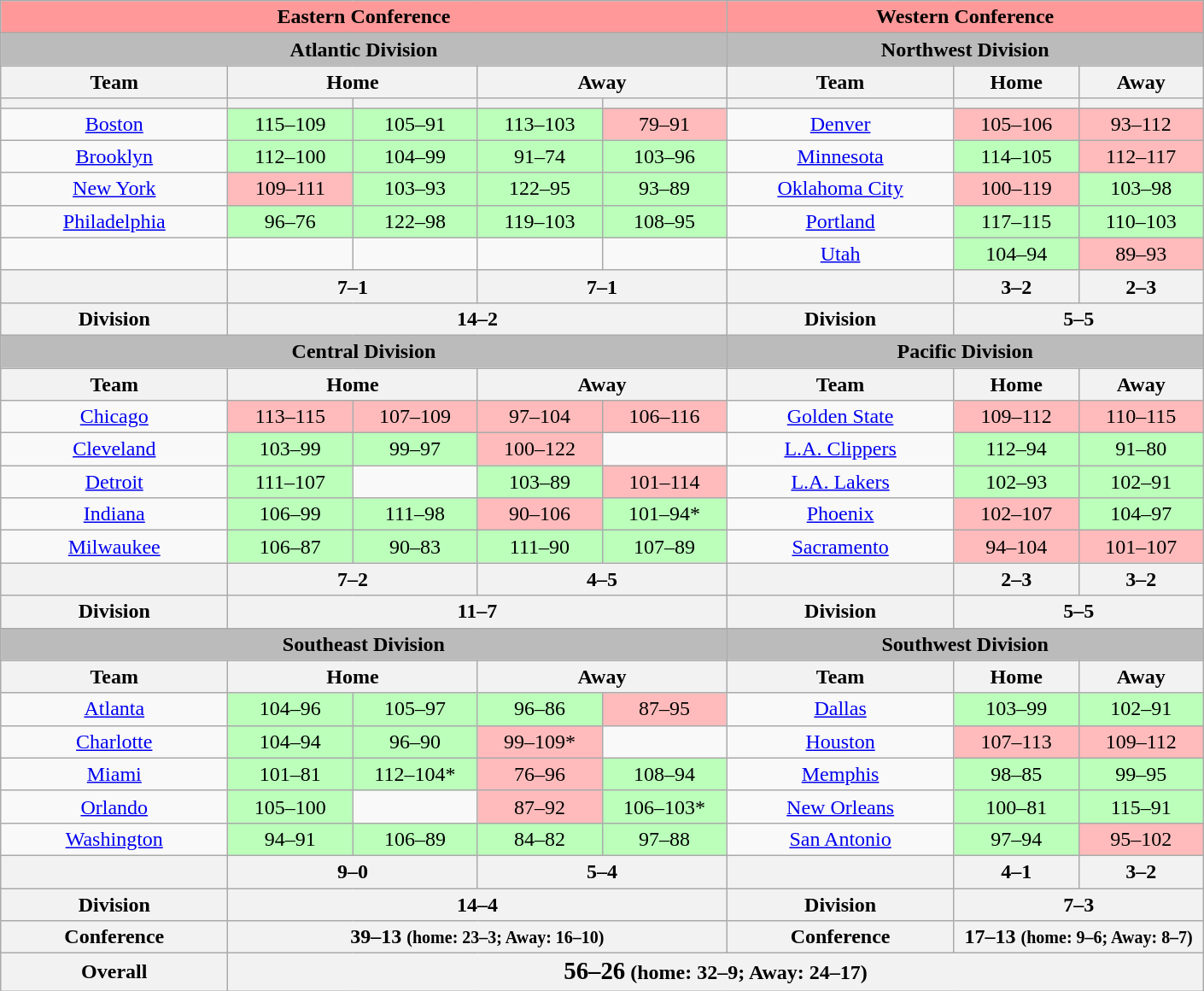<table class="wikitable" style="font-size: 100%; text-align:center;">
<tr>
<th colspan="5" style="background:#FF9999;">Eastern Conference</th>
<th colspan="3" style="background:#FF9999;">Western Conference</th>
</tr>
<tr>
<th colspan="5" style="background:#BBBBBB;">Atlantic Division</th>
<th colspan="3" style="background:#BBBBBB;">Northwest Division</th>
</tr>
<tr>
<th colspan="1">Team</th>
<th colspan="2">Home</th>
<th colspan="2">Away</th>
<th colspan="1">Team</th>
<th colspan="1">Home</th>
<th colspan="1">Away</th>
</tr>
<tr>
<th width=170></th>
<th width=90></th>
<th width=90></th>
<th width=90></th>
<th width=90></th>
<th width=170></th>
<th width=90></th>
<th width=90></th>
</tr>
<tr>
<td><a href='#'>Boston</a></td>
<td style="background:#bfb;">115–109</td>
<td style="background:#bfb;">105–91</td>
<td style="background:#bfb;">113–103</td>
<td style="background:#fbb;">79–91</td>
<td><a href='#'>Denver</a></td>
<td style="background:#fbb;">105–106</td>
<td style="background:#fbb;">93–112</td>
</tr>
<tr>
<td><a href='#'>Brooklyn</a></td>
<td style="background:#bfb;">112–100</td>
<td style="background:#bfb;">104–99</td>
<td style="background:#bfb;">91–74</td>
<td style="background:#bfb;">103–96</td>
<td><a href='#'>Minnesota</a></td>
<td style="background:#bfb;">114–105</td>
<td style="background:#fbb;">112–117</td>
</tr>
<tr>
<td><a href='#'>New York</a></td>
<td style="background:#fbb;">109–111</td>
<td style="background:#bfb;">103–93</td>
<td style="background:#bfb;">122–95</td>
<td style="background:#bfb;">93–89</td>
<td><a href='#'>Oklahoma City</a></td>
<td style="background:#fbb;">100–119</td>
<td style="background:#bfb;">103–98</td>
</tr>
<tr>
<td><a href='#'>Philadelphia</a></td>
<td style="background:#bfb;">96–76</td>
<td style="background:#bfb;">122–98</td>
<td style="background:#bfb;">119–103</td>
<td style="background:#bfb;">108–95</td>
<td><a href='#'>Portland</a></td>
<td style="background:#bfb;">117–115</td>
<td style="background:#bfb;">110–103</td>
</tr>
<tr>
<td></td>
<td></td>
<td></td>
<td></td>
<td></td>
<td><a href='#'>Utah</a></td>
<td style="background:#bfb;">104–94</td>
<td style="background:#fbb;">89–93</td>
</tr>
<tr>
<th colspan="1"></th>
<th colspan="2"><strong>7–1</strong></th>
<th colspan="2"><strong>7–1</strong></th>
<th colspan="1"></th>
<th colspan="1"><strong>3–2</strong></th>
<th colspan="1"><strong>2–3</strong></th>
</tr>
<tr>
<th colspan="1"><strong>Division</strong></th>
<th colspan="4"><strong>14–2</strong></th>
<th colspan="1"><strong>Division</strong></th>
<th colspan="2"><strong>5–5</strong></th>
</tr>
<tr>
<th colspan="5" style="background:#BBBBBB;">Central Division</th>
<th colspan="3" style="background:#BBBBBB;">Pacific Division</th>
</tr>
<tr>
<th colspan="1">Team</th>
<th colspan="2">Home</th>
<th colspan="2">Away</th>
<th colspan="1">Team</th>
<th colspan="1">Home</th>
<th colspan="1">Away</th>
</tr>
<tr>
<td><a href='#'>Chicago</a></td>
<td style="background:#fbb;">113–115</td>
<td style="background:#fbb;">107–109</td>
<td style="background:#fbb;">97–104</td>
<td style="background:#fbb;">106–116</td>
<td><a href='#'>Golden State</a></td>
<td style="background:#fbb;">109–112</td>
<td style="background:#fbb;">110–115</td>
</tr>
<tr>
<td><a href='#'>Cleveland</a></td>
<td style="background:#bfb;">103–99</td>
<td style="background:#bfb;">99–97</td>
<td style="background:#fbb;">100–122</td>
<td></td>
<td><a href='#'>L.A. Clippers</a></td>
<td style="background:#bfb;">112–94</td>
<td style="background:#bfb;">91–80</td>
</tr>
<tr>
<td><a href='#'>Detroit</a></td>
<td style="background:#bfb;">111–107</td>
<td></td>
<td style="background:#bfb;">103–89</td>
<td style="background:#fbb;">101–114</td>
<td><a href='#'>L.A. Lakers</a></td>
<td style="background:#bfb;">102–93</td>
<td style="background:#bfb;">102–91</td>
</tr>
<tr>
<td><a href='#'>Indiana</a></td>
<td style="background:#bfb;">106–99</td>
<td style="background:#bfb;">111–98</td>
<td style="background:#fbb;">90–106</td>
<td style="background:#bfb;">101–94*</td>
<td><a href='#'>Phoenix</a></td>
<td style="background:#fbb;">102–107</td>
<td style="background:#bfb;">104–97</td>
</tr>
<tr>
<td><a href='#'>Milwaukee</a></td>
<td style="background:#bfb;">106–87</td>
<td style="background:#bfb;">90–83</td>
<td style="background:#bfb;">111–90</td>
<td style="background:#bfb;">107–89</td>
<td><a href='#'>Sacramento</a></td>
<td style="background:#fbb;">94–104</td>
<td style="background:#fbb;">101–107</td>
</tr>
<tr>
<th colspan="1"></th>
<th colspan="2"><strong>7–2</strong></th>
<th colspan="2"><strong>4–5</strong></th>
<th colspan="1"></th>
<th colspan="1"><strong>2–3</strong></th>
<th colspan="1"><strong>3–2</strong></th>
</tr>
<tr>
<th colspan="1"><strong>Division</strong></th>
<th colspan="4"><strong>11–7</strong></th>
<th colspan="1"><strong>Division</strong></th>
<th colspan="2"><strong>5–5</strong></th>
</tr>
<tr>
<th colspan="5" style="background:#BBBBBB;">Southeast Division</th>
<th colspan="3" style="background:#BBBBBB;">Southwest Division</th>
</tr>
<tr>
<th colspan="1">Team</th>
<th colspan="2">Home</th>
<th colspan="2">Away</th>
<th colspan="1">Team</th>
<th colspan="1">Home</th>
<th colspan="1">Away</th>
</tr>
<tr>
<td><a href='#'>Atlanta</a></td>
<td style="background:#bfb;">104–96</td>
<td style="background:#bfb;">105–97</td>
<td style="background:#bfb;">96–86</td>
<td style="background:#fbb;">87–95</td>
<td><a href='#'>Dallas</a></td>
<td style="background:#bfb;">103–99</td>
<td style="background:#bfb;">102–91</td>
</tr>
<tr>
<td><a href='#'>Charlotte</a></td>
<td style="background:#bfb;">104–94</td>
<td style="background:#bfb;">96–90</td>
<td style="background:#fbb;">99–109*</td>
<td></td>
<td><a href='#'>Houston</a></td>
<td style="background:#fbb;">107–113</td>
<td style="background:#fbb;">109–112</td>
</tr>
<tr>
<td><a href='#'>Miami</a></td>
<td style="background:#bfb;">101–81</td>
<td style="background:#bfb;">112–104*</td>
<td style="background:#fbb;">76–96</td>
<td style="background:#bfb;">108–94</td>
<td><a href='#'>Memphis</a></td>
<td style="background:#bfb;">98–85</td>
<td style="background:#bfb;">99–95</td>
</tr>
<tr>
<td><a href='#'>Orlando</a></td>
<td style="background:#bfb;">105–100</td>
<td></td>
<td style="background:#fbb;">87–92</td>
<td style="background:#bfb;">106–103*</td>
<td><a href='#'>New Orleans</a></td>
<td style="background:#bfb;">100–81</td>
<td style="background:#bfb;">115–91</td>
</tr>
<tr>
<td><a href='#'>Washington</a></td>
<td style="background:#bfb;">94–91</td>
<td style="background:#bfb;">106–89</td>
<td style="background:#bfb;">84–82</td>
<td style="background:#bfb;">97–88</td>
<td><a href='#'>San Antonio</a></td>
<td style="background:#bfb;">97–94</td>
<td style="background:#fbb;">95–102</td>
</tr>
<tr>
<th colspan="1"></th>
<th colspan="2"><strong>9–0</strong></th>
<th colspan="2"><strong>5–4</strong></th>
<th colspan="1"></th>
<th colspan="1"><strong>4–1</strong></th>
<th colspan="1"><strong>3–2</strong></th>
</tr>
<tr>
<th colspan="1"><strong>Division</strong></th>
<th colspan="4"><strong>14–4</strong></th>
<th colspan="1"><strong>Division</strong></th>
<th colspan="2"><strong>7–3</strong></th>
</tr>
<tr>
<th colspan="1"><strong>Conference</strong></th>
<th colspan="4"><strong>39–13 <small>(home: 23–3;  Away: 16–10)</small></strong></th>
<th colspan="1"><strong>Conference</strong></th>
<th colspan="2"><strong>17–13 <small>(home: 9–6; Away: 8–7)</small></strong></th>
</tr>
<tr>
<th colspan="1"><strong>Overall</strong></th>
<th colspan="7"><strong><big>56–26</big>      (home: 32–9;  Away: 24–17)</strong></th>
</tr>
</table>
